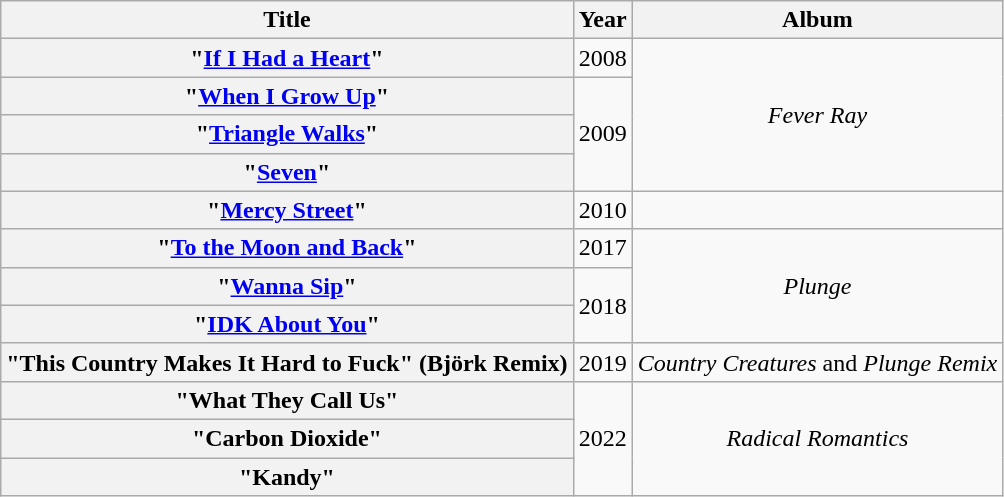<table class="wikitable plainrowheaders" style="text-align:center">
<tr>
<th scope="col">Title</th>
<th scope="col">Year</th>
<th scope="col">Album</th>
</tr>
<tr>
<th scope="row">"<a href='#'>If I Had a Heart</a>"</th>
<td>2008</td>
<td rowspan="4"><em>Fever Ray</em></td>
</tr>
<tr>
<th scope="row">"<a href='#'>When I Grow Up</a>"</th>
<td rowspan="3">2009</td>
</tr>
<tr>
<th scope="row">"<a href='#'>Triangle Walks</a>"</th>
</tr>
<tr>
<th scope="row">"<a href='#'>Seven</a>"</th>
</tr>
<tr>
<th scope="row">"<a href='#'>Mercy Street</a>"</th>
<td>2010</td>
<td></td>
</tr>
<tr>
<th scope="row">"<a href='#'>To the Moon and Back</a>"</th>
<td>2017</td>
<td rowspan="3"><em>Plunge</em></td>
</tr>
<tr>
<th scope="row">"<a href='#'>Wanna Sip</a>"</th>
<td rowspan="2">2018</td>
</tr>
<tr>
<th scope="row">"<a href='#'>IDK About You</a>"</th>
</tr>
<tr>
<th scope="row">"This Country Makes It Hard to Fuck" (Björk Remix)</th>
<td>2019</td>
<td><em>Country Creatures</em> and <em>Plunge Remix</em></td>
</tr>
<tr>
<th scope="row">"What They Call Us"</th>
<td rowspan="3">2022</td>
<td rowspan="3"><em>Radical Romantics</em></td>
</tr>
<tr>
<th scope="row">"Carbon Dioxide"</th>
</tr>
<tr>
<th scope="row">"Kandy"</th>
</tr>
</table>
